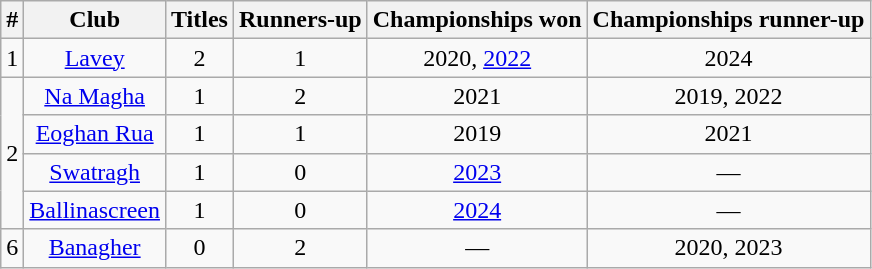<table class="wikitable sortable" style="text-align:center">
<tr>
<th>#</th>
<th>Club</th>
<th>Titles</th>
<th>Runners-up</th>
<th>Championships won</th>
<th>Championships runner-up</th>
</tr>
<tr>
<td>1</td>
<td><a href='#'>Lavey</a></td>
<td>2</td>
<td>1</td>
<td>2020, <a href='#'>2022</a></td>
<td>2024</td>
</tr>
<tr>
<td rowspan="4">2</td>
<td><a href='#'>Na Magha</a></td>
<td>1</td>
<td>2</td>
<td>2021</td>
<td>2019, 2022</td>
</tr>
<tr>
<td><a href='#'>Eoghan Rua</a></td>
<td>1</td>
<td>1</td>
<td>2019</td>
<td>2021</td>
</tr>
<tr>
<td><a href='#'>Swatragh</a></td>
<td>1</td>
<td>0</td>
<td><a href='#'>2023</a></td>
<td>—</td>
</tr>
<tr>
<td><a href='#'>Ballinascreen</a></td>
<td>1</td>
<td>0</td>
<td><a href='#'>2024</a></td>
<td>—</td>
</tr>
<tr>
<td>6</td>
<td><a href='#'>Banagher</a></td>
<td>0</td>
<td>2</td>
<td>—</td>
<td>2020, 2023</td>
</tr>
</table>
